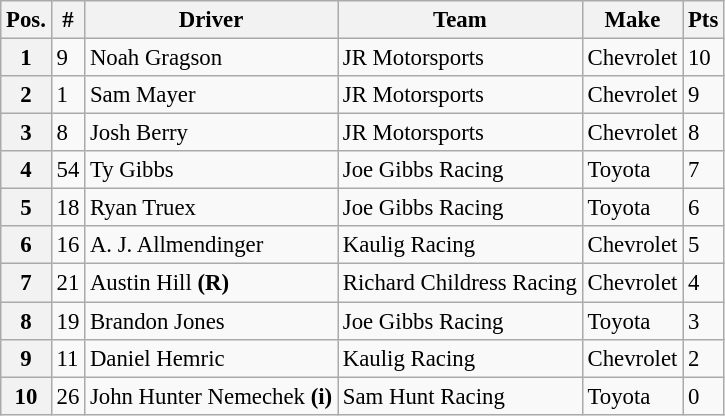<table class="wikitable" style="font-size:95%">
<tr>
<th>Pos.</th>
<th>#</th>
<th>Driver</th>
<th>Team</th>
<th>Make</th>
<th>Pts</th>
</tr>
<tr>
<th>1</th>
<td>9</td>
<td>Noah Gragson</td>
<td>JR Motorsports</td>
<td>Chevrolet</td>
<td>10</td>
</tr>
<tr>
<th>2</th>
<td>1</td>
<td>Sam Mayer</td>
<td>JR Motorsports</td>
<td>Chevrolet</td>
<td>9</td>
</tr>
<tr>
<th>3</th>
<td>8</td>
<td>Josh Berry</td>
<td>JR Motorsports</td>
<td>Chevrolet</td>
<td>8</td>
</tr>
<tr>
<th>4</th>
<td>54</td>
<td>Ty Gibbs</td>
<td>Joe Gibbs Racing</td>
<td>Toyota</td>
<td>7</td>
</tr>
<tr>
<th>5</th>
<td>18</td>
<td>Ryan Truex</td>
<td>Joe Gibbs Racing</td>
<td>Toyota</td>
<td>6</td>
</tr>
<tr>
<th>6</th>
<td>16</td>
<td>A. J. Allmendinger</td>
<td>Kaulig Racing</td>
<td>Chevrolet</td>
<td>5</td>
</tr>
<tr>
<th>7</th>
<td>21</td>
<td>Austin Hill <strong>(R)</strong></td>
<td>Richard Childress Racing</td>
<td>Chevrolet</td>
<td>4</td>
</tr>
<tr>
<th>8</th>
<td>19</td>
<td>Brandon Jones</td>
<td>Joe Gibbs Racing</td>
<td>Toyota</td>
<td>3</td>
</tr>
<tr>
<th>9</th>
<td>11</td>
<td>Daniel Hemric</td>
<td>Kaulig Racing</td>
<td>Chevrolet</td>
<td>2</td>
</tr>
<tr>
<th>10</th>
<td>26</td>
<td>John Hunter Nemechek <strong>(i)</strong></td>
<td>Sam Hunt Racing</td>
<td>Toyota</td>
<td>0</td>
</tr>
</table>
